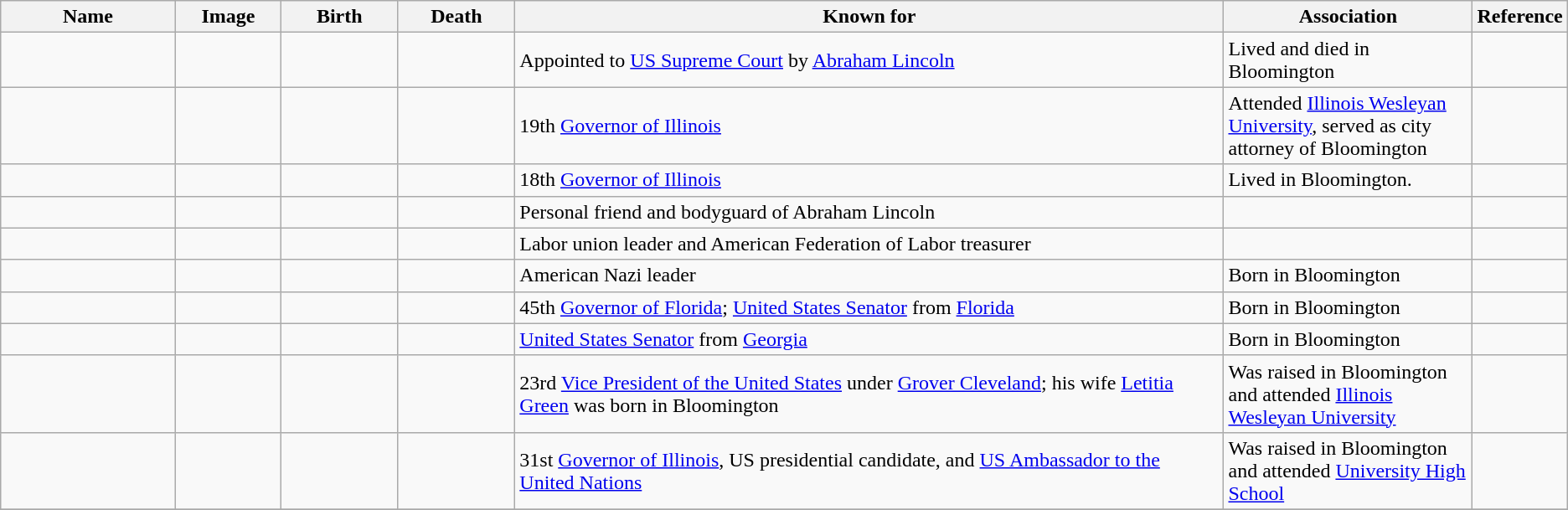<table class="wikitable sortable">
<tr>
<th scope="col" width="140">Name</th>
<th scope="col" width="80" class="unsortable">Image</th>
<th scope="col" width="90">Birth</th>
<th scope="col" width="90">Death</th>
<th scope="col" width="600" class="unsortable">Known for</th>
<th scope="col" width="200" class="unsortable">Association</th>
<th scope="col" width="30" class="unsortable">Reference</th>
</tr>
<tr>
<td></td>
<td></td>
<td align=right></td>
<td align=right></td>
<td>Appointed to <a href='#'>US Supreme Court</a> by <a href='#'>Abraham Lincoln</a></td>
<td>Lived and died in Bloomington</td>
<td align="center"></td>
</tr>
<tr>
<td></td>
<td></td>
<td align=right></td>
<td align=right></td>
<td>19th <a href='#'>Governor of Illinois</a></td>
<td>Attended <a href='#'>Illinois Wesleyan University</a>, served as city attorney of Bloomington</td>
<td align="center"></td>
</tr>
<tr>
<td></td>
<td></td>
<td align=right></td>
<td align=right></td>
<td>18th <a href='#'>Governor of Illinois</a></td>
<td>Lived in Bloomington.</td>
<td align="center"></td>
</tr>
<tr>
<td></td>
<td></td>
<td align=right></td>
<td align=right></td>
<td>Personal friend and bodyguard of Abraham Lincoln</td>
<td></td>
<td align="center"></td>
</tr>
<tr>
<td></td>
<td></td>
<td align=right></td>
<td align=right></td>
<td>Labor union leader and American Federation of Labor treasurer</td>
<td></td>
<td align="center"></td>
</tr>
<tr>
<td></td>
<td></td>
<td align=right></td>
<td align=right></td>
<td>American Nazi leader</td>
<td>Born in Bloomington</td>
<td align="center"></td>
</tr>
<tr>
<td></td>
<td></td>
<td align=right></td>
<td></td>
<td>45th <a href='#'>Governor of Florida</a>; <a href='#'>United States Senator</a> from <a href='#'>Florida</a></td>
<td>Born in Bloomington</td>
<td align="center"></td>
</tr>
<tr>
<td></td>
<td></td>
<td align=right></td>
<td></td>
<td><a href='#'>United States Senator</a> from <a href='#'>Georgia</a></td>
<td>Born in Bloomington</td>
<td align="center"></td>
</tr>
<tr>
<td></td>
<td></td>
<td align=right></td>
<td align=right></td>
<td>23rd <a href='#'>Vice President of the United States</a> under <a href='#'>Grover Cleveland</a>; his wife <a href='#'>Letitia Green</a> was born in Bloomington</td>
<td>Was raised in Bloomington and attended <a href='#'>Illinois Wesleyan University</a></td>
<td align="center"></td>
</tr>
<tr>
<td></td>
<td></td>
<td align=right></td>
<td align=right></td>
<td>31st <a href='#'>Governor of Illinois</a>, US presidential candidate, and <a href='#'>US Ambassador to the United Nations</a></td>
<td>Was raised in Bloomington and attended <a href='#'>University High School</a></td>
<td align="center"></td>
</tr>
<tr>
</tr>
</table>
